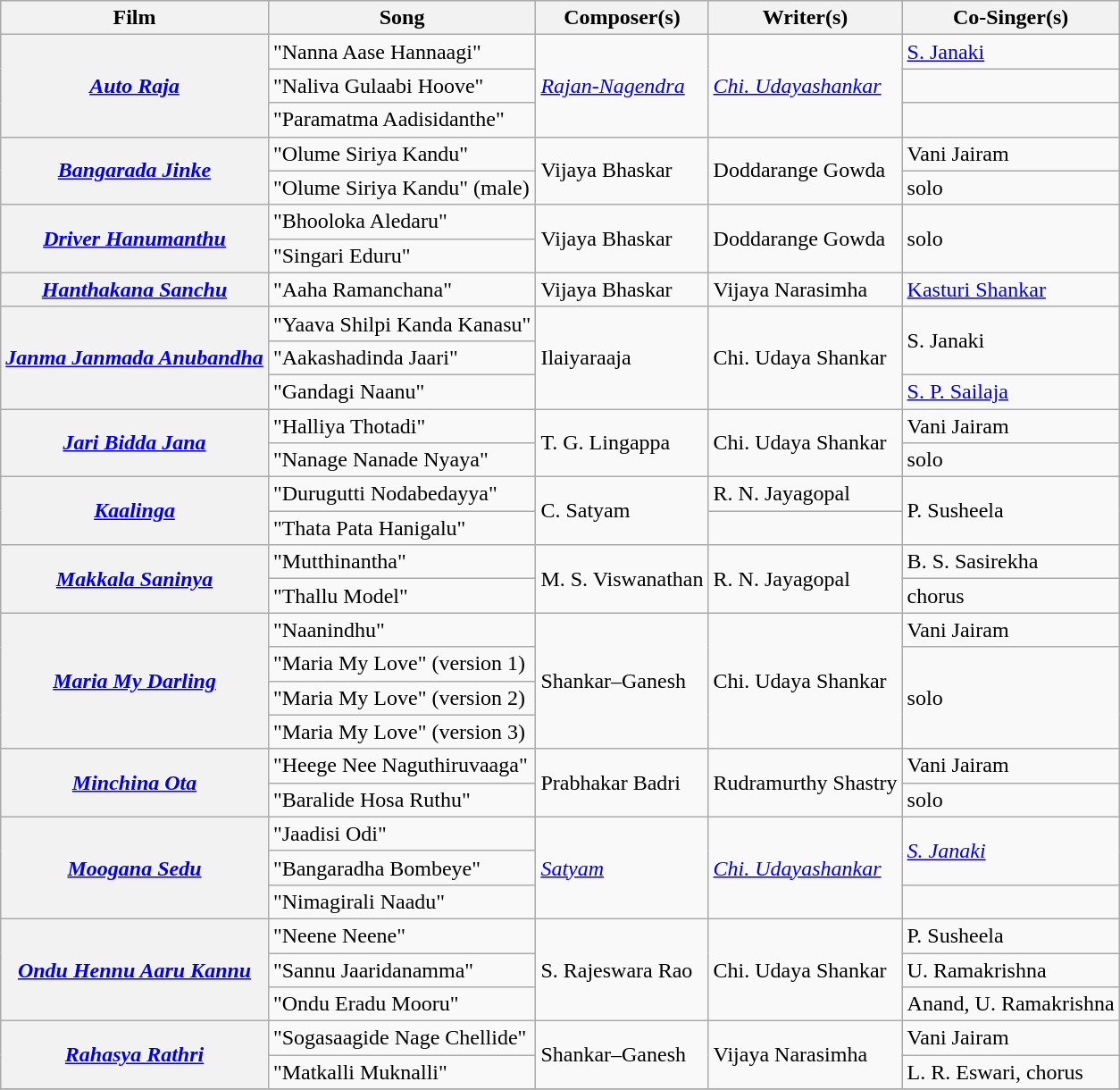<table class="wikitable">
<tr>
<th>Film</th>
<th>Song</th>
<th>Composer(s)</th>
<th>Writer(s)</th>
<th>Co-Singer(s)</th>
</tr>
<tr>
<th rowspan=3><em><a href='#'>Auto Raja</a></em></th>
<td>"Nanna Aase Hannaagi"</td>
<td rowspan=3><em> <a href='#'>Rajan-Nagendra</a></em></td>
<td rowspan=3><em><a href='#'>Chi. Udayashankar</a></em></td>
<td><a href='#'>S. Janaki</a></td>
</tr>
<tr>
<td>"Naliva Gulaabi Hoove"</td>
<td></td>
</tr>
<tr>
<td>"Paramatma Aadisidanthe"</td>
<td></td>
</tr>
<tr>
<th Rowspan=2><em><a href='#'>Bangarada Jinke</a></em></th>
<td>"Olume Siriya Kandu"</td>
<td rowspan=2>Vijaya Bhaskar</td>
<td rowspan=2>Doddarange Gowda</td>
<td>Vani Jairam</td>
</tr>
<tr>
<td>"Olume Siriya Kandu" (male)</td>
<td>solo</td>
</tr>
<tr>
<th Rowspan=2><em><a href='#'>Driver Hanumanthu</a></em></th>
<td>"Bhooloka Aledaru"</td>
<td rowspan=2>Vijaya Bhaskar</td>
<td rowspan=2>Doddarange Gowda</td>
<td rowspan=2>solo</td>
</tr>
<tr>
<td>"Singari Eduru"</td>
</tr>
<tr>
<th><em><a href='#'>Hanthakana Sanchu</a></em></th>
<td>"Aaha Ramanchana"</td>
<td>Vijaya Bhaskar</td>
<td>Vijaya Narasimha</td>
<td><a href='#'>Kasturi Shankar</a></td>
</tr>
<tr>
<th Rowspan=3><em><a href='#'>Janma Janmada Anubandha</a></em></th>
<td>"Yaava Shilpi Kanda Kanasu"</td>
<td rowspan=3>Ilaiyaraaja</td>
<td rowspan=3>Chi. Udaya Shankar</td>
<td rowspan=2>S. Janaki</td>
</tr>
<tr>
<td>"Aakashadinda Jaari"</td>
</tr>
<tr>
<td>"Gandagi Naanu"</td>
<td><a href='#'>S. P. Sailaja</a></td>
</tr>
<tr>
<th Rowspan=2><em><a href='#'>Jari Bidda Jana</a></em></th>
<td>"Halliya Thotadi"</td>
<td rowspan=2>T. G. Lingappa</td>
<td rowspan=2>Chi. Udaya Shankar</td>
<td>Vani Jairam</td>
</tr>
<tr>
<td>"Nanage Nanade Nyaya"</td>
<td>solo</td>
</tr>
<tr>
<th Rowspan=2><em><a href='#'>Kaalinga</a></em></th>
<td>"Durugutti Nodabedayya"</td>
<td rowspan=2>C. Satyam</td>
<td>R. N. Jayagopal</td>
<td Rowspan=2>P. Susheela</td>
</tr>
<tr>
<td>"Thata Pata Hanigalu"</td>
</tr>
<tr>
<th Rowspan=2><em><a href='#'>Makkala Saninya</a></em></th>
<td>"Mutthinantha"</td>
<td rowspan=2>M. S. Viswanathan</td>
<td Rowspan=2>R. N. Jayagopal</td>
<td>B. S. Sasirekha</td>
</tr>
<tr>
<td>"Thallu Model"</td>
<td>chorus</td>
</tr>
<tr>
<th rowspan=4><em><a href='#'>Maria My Darling</a></em></th>
<td>"Naanindhu"</td>
<td rowspan=4>Shankar–Ganesh</td>
<td Rowspan=4>Chi. Udaya Shankar</td>
<td>Vani Jairam</td>
</tr>
<tr>
<td>"Maria My Love" (version 1)</td>
<td rowspan=3>solo</td>
</tr>
<tr>
<td>"Maria My Love" (version 2)</td>
</tr>
<tr>
<td>"Maria My Love" (version 3)</td>
</tr>
<tr>
<th Rowspan=2><em><a href='#'>Minchina Ota</a></em></th>
<td>"Heege Nee Naguthiruvaaga"</td>
<td rowspan=2>Prabhakar Badri</td>
<td rowspan=2>Rudramurthy Shastry</td>
<td>Vani Jairam</td>
</tr>
<tr>
<td>"Baralide Hosa Ruthu"</td>
<td>solo</td>
</tr>
<tr>
<th rowspan=3><em><a href='#'>Moogana Sedu</a></em></th>
<td>"Jaadisi Odi"</td>
<td rowspan=3><em> <a href='#'>Satyam</a></em></td>
<td rowspan=3><em><a href='#'>Chi. Udayashankar</a></em></td>
<td rowspan=2><em><a href='#'>S. Janaki</a></em></td>
</tr>
<tr>
<td>"Bangaradha Bombeye"</td>
</tr>
<tr>
<td>"Nimagirali Naadu"</td>
<td></td>
</tr>
<tr>
<th Rowspan=3><em><a href='#'>Ondu Hennu Aaru Kannu</a></em></th>
<td>"Neene Neene"</td>
<td rowspan=3>S. Rajeswara Rao</td>
<td rowspan=3>Chi. Udaya Shankar</td>
<td>P. Susheela</td>
</tr>
<tr>
<td>"Sannu Jaaridanamma"</td>
<td>U. Ramakrishna</td>
</tr>
<tr>
<td>"Ondu Eradu Mooru"</td>
<td>Anand, U. Ramakrishna</td>
</tr>
<tr>
<th Rowspan=2><em><a href='#'>Rahasya Rathri</a></em></th>
<td>"Sogasaagide Nage Chellide"</td>
<td rowspan=2>Shankar–Ganesh</td>
<td rowspan=2>Vijaya Narasimha</td>
<td>Vani Jairam</td>
</tr>
<tr>
<td>"Matkalli Muknalli"</td>
<td>L. R. Eswari, chorus</td>
</tr>
<tr>
</tr>
</table>
